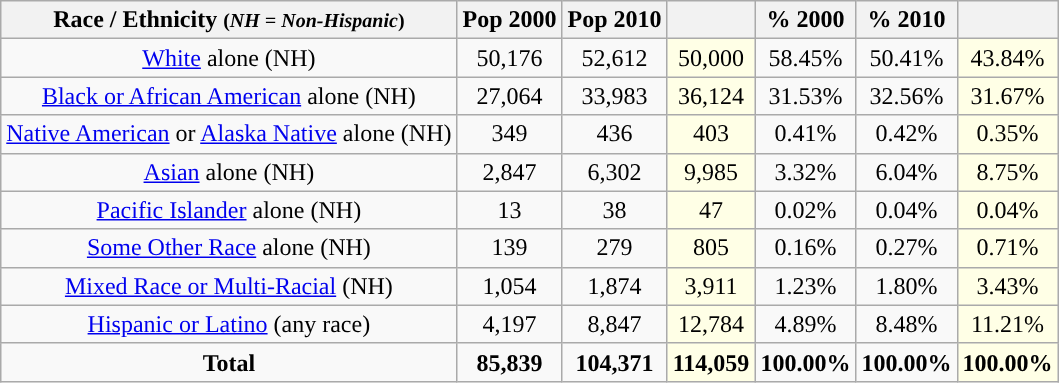<table class="wikitable" style="text-align:center;">
<tr>
<th>Race / Ethnicity <small>(<em>NH = Non-Hispanic</em>)</small></th>
<th>Pop 2000</th>
<th>Pop 2010</th>
<th></th>
<th>% 2000</th>
<th>% 2010</th>
<th></th>
</tr>
<tr>
<td><a href='#'>White</a> alone (NH)</td>
<td>50,176</td>
<td>52,612</td>
<td style='background: #ffffe6;'>50,000</td>
<td>58.45%</td>
<td>50.41%</td>
<td style='background: #ffffe6;'>43.84%</td>
</tr>
<tr>
<td><a href='#'>Black or African American</a> alone (NH)</td>
<td>27,064</td>
<td>33,983</td>
<td style='background: #ffffe6;'>36,124</td>
<td>31.53%</td>
<td>32.56%</td>
<td style='background: #ffffe6;'>31.67%</td>
</tr>
<tr>
<td><a href='#'>Native American</a> or <a href='#'>Alaska Native</a> alone (NH)</td>
<td>349</td>
<td>436</td>
<td style='background: #ffffe6;'>403</td>
<td>0.41%</td>
<td>0.42%</td>
<td style='background: #ffffe6;'>0.35%</td>
</tr>
<tr>
<td><a href='#'>Asian</a> alone (NH)</td>
<td>2,847</td>
<td>6,302</td>
<td style='background: #ffffe6;'>9,985</td>
<td>3.32%</td>
<td>6.04%</td>
<td style='background: #ffffe6;'>8.75%</td>
</tr>
<tr>
<td><a href='#'>Pacific Islander</a> alone (NH)</td>
<td>13</td>
<td>38</td>
<td style='background: #ffffe6;'>47</td>
<td>0.02%</td>
<td>0.04%</td>
<td style='background: #ffffe6;'>0.04%</td>
</tr>
<tr>
<td><a href='#'>Some Other Race</a> alone (NH)</td>
<td>139</td>
<td>279</td>
<td style='background: #ffffe6;'>805</td>
<td>0.16%</td>
<td>0.27%</td>
<td style='background: #ffffe6;'>0.71%</td>
</tr>
<tr>
<td><a href='#'>Mixed Race or Multi-Racial</a> (NH)</td>
<td>1,054</td>
<td>1,874</td>
<td style='background: #ffffe6;'>3,911</td>
<td>1.23%</td>
<td>1.80%</td>
<td style='background: #ffffe6;'>3.43%</td>
</tr>
<tr>
<td><a href='#'>Hispanic or Latino</a> (any race)</td>
<td>4,197</td>
<td>8,847</td>
<td style='background: #ffffe6;'>12,784</td>
<td>4.89%</td>
<td>8.48%</td>
<td style='background: #ffffe6;'>11.21%</td>
</tr>
<tr>
<td><strong>Total</strong></td>
<td><strong>85,839</strong></td>
<td><strong>104,371</strong></td>
<td style='background: #ffffe6;'><strong>114,059</strong></td>
<td><strong>100.00%</strong></td>
<td><strong>100.00%</strong></td>
<td style='background: #ffffe6;'><strong>100.00%</strong></td>
</tr>
</table>
